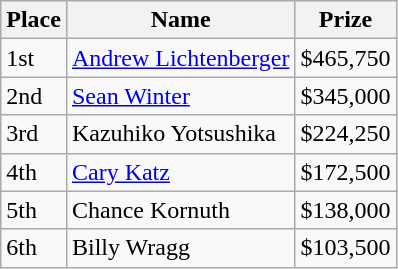<table class="wikitable">
<tr>
<th>Place</th>
<th>Name</th>
<th>Prize</th>
</tr>
<tr>
<td>1st</td>
<td> <a href='#'>Andrew Lichtenberger</a></td>
<td>$465,750</td>
</tr>
<tr>
<td>2nd</td>
<td> <a href='#'>Sean Winter</a></td>
<td>$345,000</td>
</tr>
<tr>
<td>3rd</td>
<td> Kazuhiko Yotsushika</td>
<td>$224,250</td>
</tr>
<tr>
<td>4th</td>
<td> <a href='#'>Cary Katz</a></td>
<td>$172,500</td>
</tr>
<tr>
<td>5th</td>
<td> Chance Kornuth</td>
<td>$138,000</td>
</tr>
<tr>
<td>6th</td>
<td> Billy Wragg</td>
<td>$103,500</td>
</tr>
</table>
